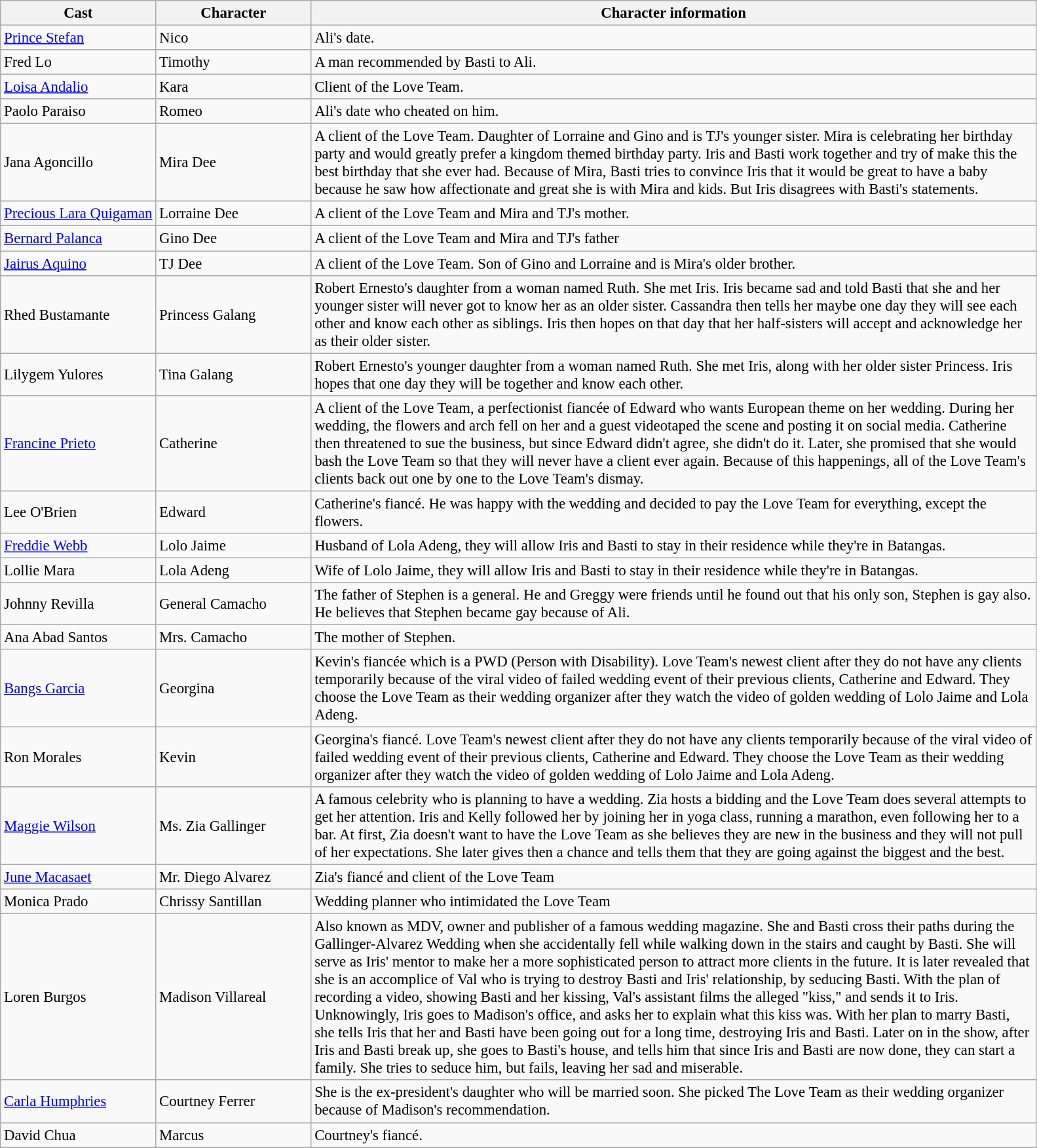<table class="wikitable" style="font-size:95%;">
<tr>
<th style="width:15%;">Cast</th>
<th style="width:15%;">Character</th>
<th style="width:15px;">Character information</th>
</tr>
<tr>
<td><a href='#'>Prince Stefan</a></td>
<td>Nico</td>
<td>Ali's date.</td>
</tr>
<tr>
<td>Fred Lo</td>
<td>Timothy</td>
<td>A man recommended by Basti to Ali.</td>
</tr>
<tr>
<td><a href='#'>Loisa Andalio</a></td>
<td>Kara</td>
<td>Client of the Love Team.</td>
</tr>
<tr>
<td>Paolo Paraiso</td>
<td>Romeo</td>
<td>Ali's date who cheated on him.</td>
</tr>
<tr>
<td>Jana Agoncillo</td>
<td>Mira Dee</td>
<td>A client of the Love Team. Daughter of Lorraine and Gino and is TJ's younger sister. Mira is celebrating her birthday party and would greatly prefer a kingdom themed birthday party. Iris and Basti work together and try of make this the best birthday that she ever had. Because of Mira, Basti tries to convince Iris that it would be great to have a baby because he saw how affectionate and great she is with Mira and kids. But Iris disagrees with Basti's statements.</td>
</tr>
<tr>
<td><a href='#'>Precious Lara Quigaman</a></td>
<td>Lorraine Dee</td>
<td>A client of the Love Team and Mira and TJ's mother.</td>
</tr>
<tr>
<td><a href='#'>Bernard Palanca</a></td>
<td>Gino Dee</td>
<td>A client of the Love Team and Mira and TJ's father</td>
</tr>
<tr>
<td><a href='#'>Jairus Aquino</a></td>
<td>TJ Dee</td>
<td>A client of the Love Team. Son of Gino and Lorraine and is Mira's older brother.</td>
</tr>
<tr>
<td>Rhed Bustamante</td>
<td>Princess Galang</td>
<td>Robert Ernesto's daughter from a woman named Ruth. She met Iris. Iris became sad and told Basti that she and her younger sister will never got to know her as an older sister. Cassandra then tells her maybe one day they will see each other and know each other as siblings. Iris then hopes on that day that her half-sisters will accept and acknowledge her as their older sister.</td>
</tr>
<tr>
<td>Lilygem Yulores</td>
<td>Tina Galang</td>
<td>Robert Ernesto's younger daughter from a woman named Ruth. She met Iris, along with her older sister Princess. Iris hopes that one day they will be together and know each other.</td>
</tr>
<tr>
<td><a href='#'>Francine Prieto</a></td>
<td>Catherine</td>
<td>A client of the Love Team, a perfectionist fiancée of Edward who wants European theme on her wedding. During her wedding, the flowers and arch fell on her and a guest videotaped the scene and posting it on social media. Catherine then threatened to sue the business, but since Edward didn't agree, she didn't do it. Later, she promised that she would bash the Love Team so that they will never have a client ever again. Because of this happenings, all of the Love Team's clients back out one by one to the Love Team's dismay.</td>
</tr>
<tr>
<td>Lee O'Brien</td>
<td>Edward</td>
<td>Catherine's fiancé. He was happy with the wedding and decided to pay the Love Team for everything, except the flowers.</td>
</tr>
<tr>
<td><a href='#'>Freddie Webb</a></td>
<td>Lolo Jaime</td>
<td>Husband of Lola Adeng, they will allow Iris and Basti to stay in their residence while they're in Batangas.</td>
</tr>
<tr>
<td>Lollie Mara</td>
<td>Lola Adeng</td>
<td>Wife of Lolo Jaime, they will allow Iris and Basti to stay in their residence while they're in Batangas.</td>
</tr>
<tr>
<td>Johnny Revilla</td>
<td>General Camacho</td>
<td>The father of Stephen is a general. He and Greggy were friends until he found out that his only son, Stephen is gay also. He believes that Stephen became gay because of Ali.</td>
</tr>
<tr>
<td>Ana Abad Santos</td>
<td>Mrs. Camacho</td>
<td>The mother of Stephen.</td>
</tr>
<tr>
<td><a href='#'>Bangs Garcia</a></td>
<td>Georgina</td>
<td>Kevin's fiancée which is a PWD (Person with Disability). Love Team's newest client after they do not have any clients temporarily because of the viral video of failed wedding event of their previous clients, Catherine and Edward. They choose the Love Team as their wedding organizer after they watch the video of golden wedding of Lolo Jaime and Lola Adeng.</td>
</tr>
<tr>
<td>Ron Morales</td>
<td>Kevin</td>
<td>Georgina's fiancé. Love Team's newest client after they do not have any clients temporarily because of the viral video of failed wedding event of their previous clients, Catherine and Edward. They choose the Love Team as their wedding organizer after they watch the video of golden wedding of Lolo Jaime and Lola Adeng.</td>
</tr>
<tr>
<td><a href='#'>Maggie Wilson</a></td>
<td>Ms. Zia Gallinger</td>
<td>A famous celebrity who is planning to have a wedding. Zia hosts a bidding and the Love Team does several attempts to get her attention. Iris and Kelly followed her by joining her in yoga class, running a marathon, even following her to a bar. At first, Zia doesn't want to have the Love Team as she believes they are new in the business and they will not pull of her expectations. She later gives then a chance and tells them that they are going against the biggest and the best.</td>
</tr>
<tr>
<td><a href='#'>June Macasaet</a></td>
<td>Mr. Diego Alvarez</td>
<td>Zia's fiancé and client of the Love Team</td>
</tr>
<tr>
<td>Monica Prado</td>
<td>Chrissy Santillan</td>
<td>Wedding planner who intimidated the Love Team</td>
</tr>
<tr>
<td>Loren Burgos</td>
<td>Madison Villareal</td>
<td>Also known as MDV, owner and publisher of a famous wedding magazine. She and Basti cross their paths during the Gallinger-Alvarez Wedding when she accidentally fell while walking down in the stairs and caught by Basti. She will serve as Iris' mentor to make her a more sophisticated person to attract more clients in the future. It is later revealed that she is an accomplice of Val who is trying to destroy Basti and Iris' relationship, by seducing Basti. With the plan of recording a video, showing Basti and her kissing, Val's assistant films the alleged "kiss," and sends it to Iris. Unknowingly, Iris goes to Madison's office, and asks her to explain what this kiss was. With her plan to marry Basti, she tells Iris that her and Basti have been going out for a long time, destroying Iris and Basti. Later on in the show, after Iris and Basti break up, she goes to Basti's house, and tells him that since Iris and Basti are now done, they can start a family. She tries to seduce him, but fails, leaving her sad and miserable.</td>
</tr>
<tr>
<td><a href='#'>Carla Humphries</a></td>
<td>Courtney Ferrer</td>
<td>She is the ex-president's daughter who will be married soon. She picked The Love Team as their wedding organizer because of Madison's recommendation.</td>
</tr>
<tr>
<td>David Chua</td>
<td>Marcus</td>
<td>Courtney's fiancé.</td>
</tr>
<tr>
</tr>
</table>
